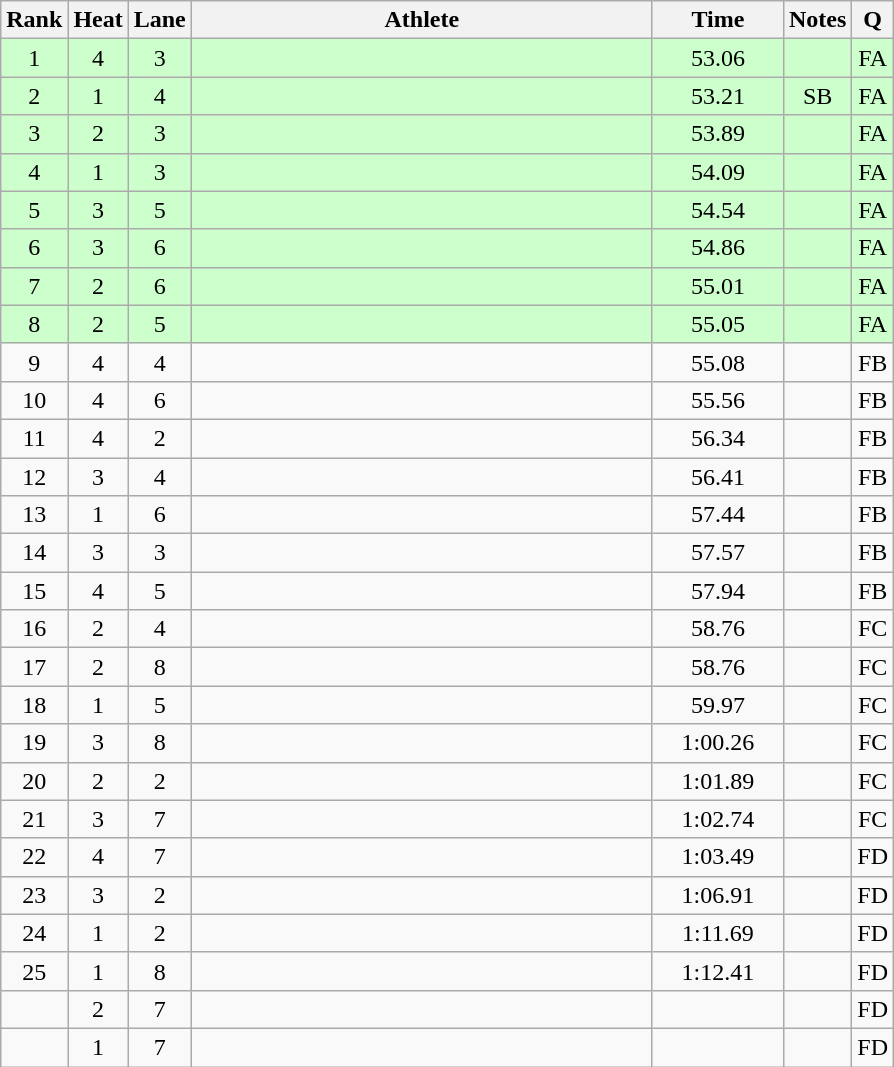<table class="wikitable sortable" style="text-align:center">
<tr>
<th>Rank</th>
<th>Heat</th>
<th>Lane</th>
<th width=300>Athlete</th>
<th width=80>Time</th>
<th>Notes</th>
<th>Q</th>
</tr>
<tr bgcolor=ccffcc>
<td>1</td>
<td>4</td>
<td>3</td>
<td align=left></td>
<td>53.06</td>
<td></td>
<td>FA</td>
</tr>
<tr bgcolor=ccffcc>
<td>2</td>
<td>1</td>
<td>4</td>
<td align=left></td>
<td>53.21</td>
<td>SB</td>
<td>FA</td>
</tr>
<tr bgcolor=ccffcc>
<td>3</td>
<td>2</td>
<td>3</td>
<td align=left></td>
<td>53.89</td>
<td></td>
<td>FA</td>
</tr>
<tr bgcolor=ccffcc>
<td>4</td>
<td>1</td>
<td>3</td>
<td align=left></td>
<td>54.09</td>
<td></td>
<td>FA</td>
</tr>
<tr bgcolor=ccffcc>
<td>5</td>
<td>3</td>
<td>5</td>
<td align=left></td>
<td>54.54</td>
<td></td>
<td>FA</td>
</tr>
<tr bgcolor=ccffcc>
<td>6</td>
<td>3</td>
<td>6</td>
<td align=left></td>
<td>54.86</td>
<td></td>
<td>FA</td>
</tr>
<tr bgcolor=ccffcc>
<td>7</td>
<td>2</td>
<td>6</td>
<td align=left></td>
<td>55.01</td>
<td></td>
<td>FA</td>
</tr>
<tr bgcolor=ccffcc>
<td>8</td>
<td>2</td>
<td>5</td>
<td align=left></td>
<td>55.05</td>
<td></td>
<td>FA</td>
</tr>
<tr>
<td>9</td>
<td>4</td>
<td>4</td>
<td align=left></td>
<td>55.08</td>
<td></td>
<td>FB</td>
</tr>
<tr>
<td>10</td>
<td>4</td>
<td>6</td>
<td align=left></td>
<td>55.56</td>
<td></td>
<td>FB</td>
</tr>
<tr>
<td>11</td>
<td>4</td>
<td>2</td>
<td align=left></td>
<td>56.34</td>
<td></td>
<td>FB</td>
</tr>
<tr>
<td>12</td>
<td>3</td>
<td>4</td>
<td align=left></td>
<td>56.41</td>
<td></td>
<td>FB</td>
</tr>
<tr>
<td>13</td>
<td>1</td>
<td>6</td>
<td align=left></td>
<td>57.44</td>
<td></td>
<td>FB</td>
</tr>
<tr>
<td>14</td>
<td>3</td>
<td>3</td>
<td align=left></td>
<td>57.57</td>
<td></td>
<td>FB</td>
</tr>
<tr>
<td>15</td>
<td>4</td>
<td>5</td>
<td align=left></td>
<td>57.94</td>
<td></td>
<td>FB</td>
</tr>
<tr>
<td>16</td>
<td>2</td>
<td>4</td>
<td align=left></td>
<td>58.76</td>
<td></td>
<td>FC</td>
</tr>
<tr>
<td>17</td>
<td>2</td>
<td>8</td>
<td align=left></td>
<td>58.76</td>
<td></td>
<td>FC</td>
</tr>
<tr>
<td>18</td>
<td>1</td>
<td>5</td>
<td align=left></td>
<td>59.97</td>
<td></td>
<td>FC</td>
</tr>
<tr>
<td>19</td>
<td>3</td>
<td>8</td>
<td align=left></td>
<td>1:00.26</td>
<td></td>
<td>FC</td>
</tr>
<tr>
<td>20</td>
<td>2</td>
<td>2</td>
<td align=left></td>
<td>1:01.89</td>
<td></td>
<td>FC</td>
</tr>
<tr>
<td>21</td>
<td>3</td>
<td>7</td>
<td align=left></td>
<td>1:02.74</td>
<td></td>
<td>FC</td>
</tr>
<tr>
<td>22</td>
<td>4</td>
<td>7</td>
<td align=left></td>
<td>1:03.49</td>
<td></td>
<td>FD</td>
</tr>
<tr>
<td>23</td>
<td>3</td>
<td>2</td>
<td align=left></td>
<td>1:06.91</td>
<td></td>
<td>FD</td>
</tr>
<tr>
<td>24</td>
<td>1</td>
<td>2</td>
<td align=left></td>
<td>1:11.69</td>
<td></td>
<td>FD</td>
</tr>
<tr>
<td>25</td>
<td>1</td>
<td>8</td>
<td align=left></td>
<td>1:12.41</td>
<td></td>
<td>FD</td>
</tr>
<tr>
<td></td>
<td>2</td>
<td>7</td>
<td align=left></td>
<td></td>
<td></td>
<td>FD</td>
</tr>
<tr>
<td></td>
<td>1</td>
<td>7</td>
<td align=left></td>
<td></td>
<td></td>
<td>FD</td>
</tr>
</table>
